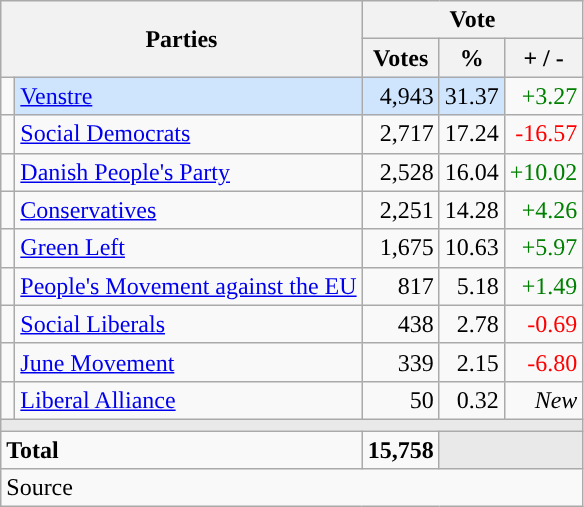<table class="wikitable" style="text-align:right;">
<tr>
<th style="text-align:centre;" rowspan="2" colspan="2" width="225">Parties</th>
<th colspan="3">Vote</th>
</tr>
<tr>
<th width="15">Votes</th>
<th width="15">%</th>
<th width="15">+ / -</th>
</tr>
<tr>
<td width="2" style="color:inherit;background:"></td>
<td bgcolor=#cfe5fe   align="left"><a href='#'>Venstre</a></td>
<td bgcolor=#cfe5fe>4,943</td>
<td bgcolor=#cfe5fe>31.37</td>
<td style=color:green;>+3.27</td>
</tr>
<tr>
<td width="2" style="color:inherit;background:"></td>
<td align="left"><a href='#'>Social Democrats</a></td>
<td>2,717</td>
<td>17.24</td>
<td style=color:red;>-16.57</td>
</tr>
<tr>
<td width="2" style="color:inherit;background:"></td>
<td align="left"><a href='#'>Danish People's Party</a></td>
<td>2,528</td>
<td>16.04</td>
<td style=color:green;>+10.02</td>
</tr>
<tr>
<td width="2" style="color:inherit;background:"></td>
<td align="left"><a href='#'>Conservatives</a></td>
<td>2,251</td>
<td>14.28</td>
<td style=color:green;>+4.26</td>
</tr>
<tr>
<td width="2" style="color:inherit;background:"></td>
<td align="left"><a href='#'>Green Left</a></td>
<td>1,675</td>
<td>10.63</td>
<td style=color:green;>+5.97</td>
</tr>
<tr>
<td width="2" style="color:inherit;background:"></td>
<td align="left"><a href='#'>People's Movement against the EU</a></td>
<td>817</td>
<td>5.18</td>
<td style=color:green;>+1.49</td>
</tr>
<tr>
<td width="2" style="color:inherit;background:"></td>
<td align="left"><a href='#'>Social Liberals</a></td>
<td>438</td>
<td>2.78</td>
<td style=color:red;>-0.69</td>
</tr>
<tr>
<td width="2" style="color:inherit;background:"></td>
<td align="left"><a href='#'>June Movement</a></td>
<td>339</td>
<td>2.15</td>
<td style=color:red;>-6.80</td>
</tr>
<tr>
<td width="2" style="color:inherit;background:"></td>
<td align="left"><a href='#'>Liberal Alliance</a></td>
<td>50</td>
<td>0.32</td>
<td><em>New</em></td>
</tr>
<tr>
<td colspan="7" bgcolor="#E9E9E9"></td>
</tr>
<tr>
<td align="left" colspan="2"><strong>Total</strong></td>
<td><strong>15,758</strong></td>
<td bgcolor="#E9E9E9" colspan="2"></td>
</tr>
<tr>
<td align="left" colspan="6">Source</td>
</tr>
</table>
